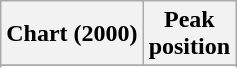<table class="wikitable sortable plainrowheaders">
<tr>
<th align="center">Chart (2000)</th>
<th align="center">Peak<br>position</th>
</tr>
<tr>
</tr>
<tr>
</tr>
<tr>
</tr>
<tr>
</tr>
</table>
